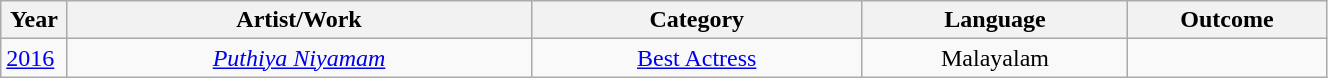<table id=KeralaFilmCriticsAssociation class="wikitable static-row-numbers" style="width:70%;">
<tr>
<th width=5%>Year</th>
<th style="width:35%;">Artist/Work</th>
<th style="width:25%;">Category</th>
<th style="width:20%;">Language</th>
<th style="width:15%;">Outcome</th>
</tr>
<tr>
<td style="text-align:left;"><a href='#'>2016</a></td>
<td style="text-align:center;"><em><a href='#'>Puthiya Niyamam</a></em></td>
<td style="text-align:center;"><a href='#'>Best Actress</a></td>
<td style="text-align:center;">Malayalam</td>
<td></td>
</tr>
</table>
